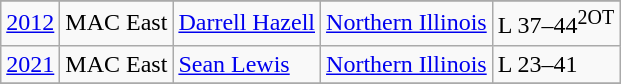<table class="wikitable">
<tr>
</tr>
<tr>
<td><a href='#'>2012</a></td>
<td>MAC East</td>
<td><a href='#'>Darrell Hazell</a></td>
<td><a href='#'>Northern Illinois</a></td>
<td>L 37–44<sup>2OT</sup></td>
</tr>
<tr>
<td><a href='#'>2021</a></td>
<td>MAC East</td>
<td><a href='#'>Sean Lewis</a></td>
<td><a href='#'>Northern Illinois</a></td>
<td>L 23–41</td>
</tr>
<tr>
</tr>
</table>
